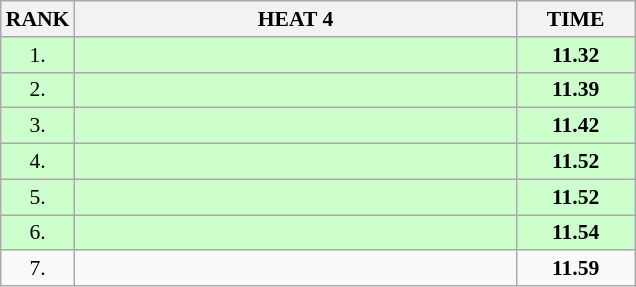<table class="wikitable" style="border-collapse: collapse; font-size: 90%;">
<tr>
<th>RANK</th>
<th style="width: 20em">HEAT 4</th>
<th style="width: 5em">TIME</th>
</tr>
<tr style="background:#ccffcc;">
<td align="center">1.</td>
<td></td>
<td align="center"><strong>11.32</strong></td>
</tr>
<tr style="background:#ccffcc;">
<td align="center">2.</td>
<td></td>
<td align="center"><strong>11.39</strong></td>
</tr>
<tr style="background:#ccffcc;">
<td align="center">3.</td>
<td></td>
<td align="center"><strong>11.42</strong></td>
</tr>
<tr style="background:#ccffcc;">
<td align="center">4.</td>
<td></td>
<td align="center"><strong>11.52</strong></td>
</tr>
<tr style="background:#ccffcc;">
<td align="center">5.</td>
<td></td>
<td align="center"><strong>11.52</strong></td>
</tr>
<tr style="background:#ccffcc;">
<td align="center">6.</td>
<td></td>
<td align="center"><strong>11.54</strong></td>
</tr>
<tr>
<td align="center">7.</td>
<td></td>
<td align="center"><strong>11.59</strong></td>
</tr>
</table>
